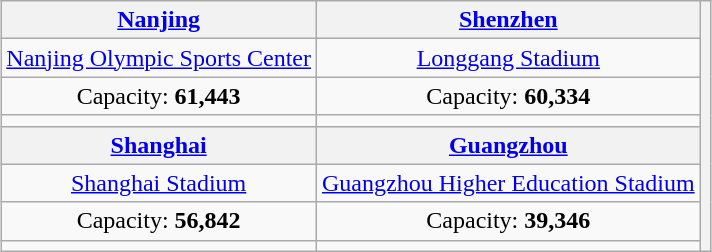<table class="wikitable" style="margin:0.5em auto; text-align:center">
<tr>
<th><a href='#'>Nanjing</a></th>
<th><a href='#'>Shenzhen</a></th>
<th rowspan="8"><br></th>
</tr>
<tr>
<td><a href='#'>Nanjing Olympic Sports Center</a></td>
<td><a href='#'>Longgang Stadium</a></td>
</tr>
<tr>
<td>Capacity: <strong>61,443</strong></td>
<td>Capacity: <strong>60,334</strong></td>
</tr>
<tr>
<td></td>
<td></td>
</tr>
<tr>
<th><a href='#'>Shanghai</a></th>
<th><a href='#'>Guangzhou</a></th>
</tr>
<tr>
<td><a href='#'>Shanghai Stadium</a></td>
<td><a href='#'>Guangzhou Higher Education Stadium</a></td>
</tr>
<tr>
<td>Capacity: <strong>56,842</strong></td>
<td>Capacity: <strong>39,346</strong></td>
</tr>
<tr>
<td></td>
<td></td>
</tr>
</table>
